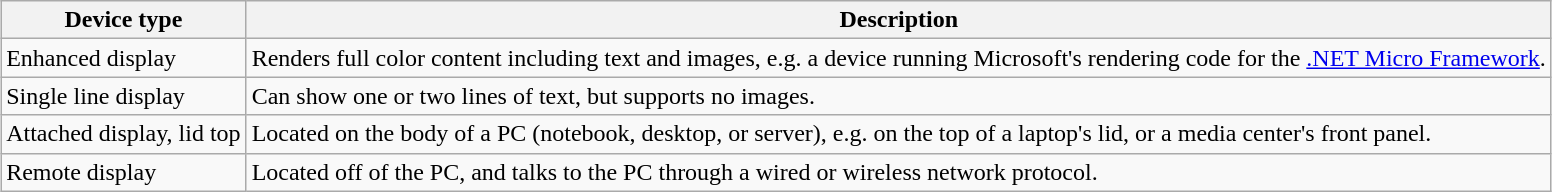<table class="wikitable" style="margin: 1em auto">
<tr>
<th>Device type</th>
<th>Description</th>
</tr>
<tr>
<td>Enhanced display</td>
<td>Renders full color content including text and images, e.g. a device running Microsoft's rendering code for the <a href='#'>.NET Micro Framework</a>.</td>
</tr>
<tr>
<td>Single line display</td>
<td>Can show one or two lines of text, but supports no images.</td>
</tr>
<tr>
<td>Attached display, lid top</td>
<td>Located on the body of a PC (notebook, desktop, or server), e.g. on the top of a laptop's lid, or a media center's front panel.</td>
</tr>
<tr>
<td>Remote display</td>
<td>Located off of the PC, and talks to the PC through a wired or wireless network protocol.</td>
</tr>
</table>
